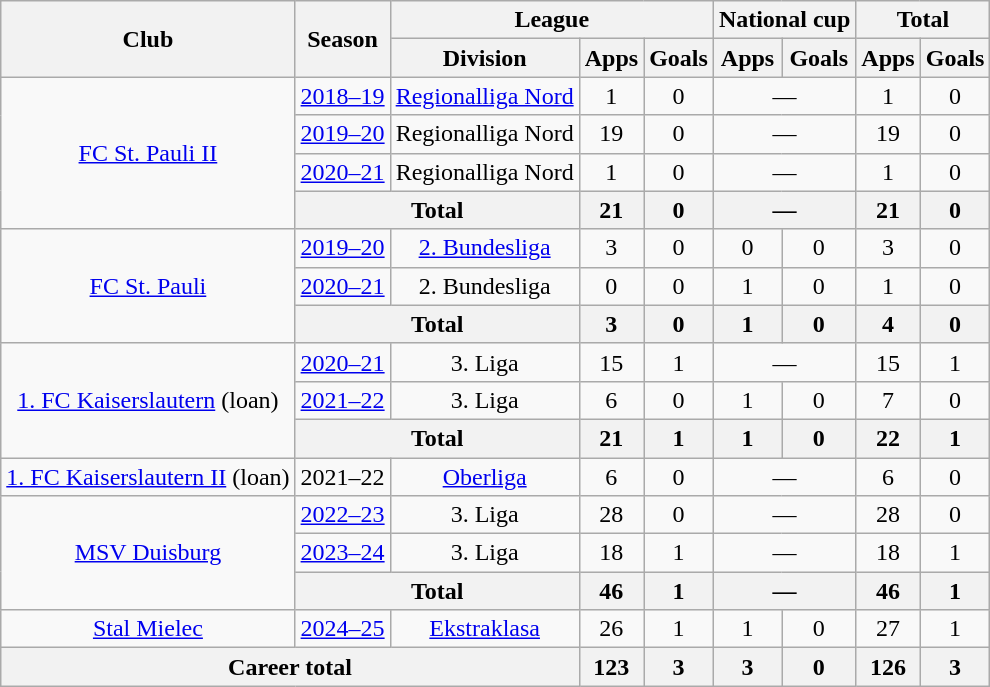<table class="wikitable" style="text-align: center">
<tr>
<th rowspan="2">Club</th>
<th rowspan="2">Season</th>
<th colspan="3">League</th>
<th colspan="2">National cup</th>
<th colspan="2">Total</th>
</tr>
<tr>
<th>Division</th>
<th>Apps</th>
<th>Goals</th>
<th>Apps</th>
<th>Goals</th>
<th>Apps</th>
<th>Goals</th>
</tr>
<tr>
<td rowspan="4"><a href='#'>FC St. Pauli II</a></td>
<td><a href='#'>2018–19</a></td>
<td><a href='#'>Regionalliga Nord</a></td>
<td>1</td>
<td>0</td>
<td colspan="2">—</td>
<td>1</td>
<td>0</td>
</tr>
<tr>
<td><a href='#'>2019–20</a></td>
<td>Regionalliga Nord</td>
<td>19</td>
<td>0</td>
<td colspan="2">—</td>
<td>19</td>
<td>0</td>
</tr>
<tr>
<td><a href='#'>2020–21</a></td>
<td>Regionalliga Nord</td>
<td>1</td>
<td>0</td>
<td colspan="2">—</td>
<td>1</td>
<td>0</td>
</tr>
<tr>
<th colspan="2">Total</th>
<th>21</th>
<th>0</th>
<th colspan="2">—</th>
<th>21</th>
<th>0</th>
</tr>
<tr>
<td rowspan="3"><a href='#'>FC St. Pauli</a></td>
<td><a href='#'>2019–20</a></td>
<td><a href='#'>2. Bundesliga</a></td>
<td>3</td>
<td>0</td>
<td>0</td>
<td>0</td>
<td>3</td>
<td>0</td>
</tr>
<tr>
<td><a href='#'>2020–21</a></td>
<td>2. Bundesliga</td>
<td>0</td>
<td>0</td>
<td>1</td>
<td>0</td>
<td>1</td>
<td>0</td>
</tr>
<tr>
<th colspan="2">Total</th>
<th>3</th>
<th>0</th>
<th>1</th>
<th>0</th>
<th>4</th>
<th>0</th>
</tr>
<tr>
<td rowspan="3"><a href='#'>1. FC Kaiserslautern</a> (loan)</td>
<td><a href='#'>2020–21</a></td>
<td>3. Liga</td>
<td>15</td>
<td>1</td>
<td colspan="2">—</td>
<td>15</td>
<td>1</td>
</tr>
<tr>
<td><a href='#'>2021–22</a></td>
<td>3. Liga</td>
<td>6</td>
<td>0</td>
<td>1</td>
<td>0</td>
<td>7</td>
<td>0</td>
</tr>
<tr>
<th colspan="2">Total</th>
<th>21</th>
<th>1</th>
<th>1</th>
<th>0</th>
<th>22</th>
<th>1</th>
</tr>
<tr>
<td><a href='#'>1. FC Kaiserslautern II</a> (loan)</td>
<td>2021–22</td>
<td><a href='#'>Oberliga</a></td>
<td>6</td>
<td>0</td>
<td colspan="2">—</td>
<td>6</td>
<td>0</td>
</tr>
<tr>
<td rowspan=3><a href='#'>MSV Duisburg</a></td>
<td><a href='#'>2022–23</a></td>
<td>3. Liga</td>
<td>28</td>
<td>0</td>
<td colspan="2">—</td>
<td>28</td>
<td>0</td>
</tr>
<tr>
<td><a href='#'>2023–24</a></td>
<td>3. Liga</td>
<td>18</td>
<td>1</td>
<td colspan="2">—</td>
<td>18</td>
<td>1</td>
</tr>
<tr>
<th colspan="2">Total</th>
<th>46</th>
<th>1</th>
<th colspan="2">—</th>
<th>46</th>
<th>1</th>
</tr>
<tr>
<td rowspan=1><a href='#'>Stal Mielec</a></td>
<td><a href='#'>2024–25</a></td>
<td><a href='#'>Ekstraklasa</a></td>
<td>26</td>
<td>1</td>
<td>1</td>
<td>0</td>
<td>27</td>
<td>1</td>
</tr>
<tr>
<th colspan="3">Career total</th>
<th>123</th>
<th>3</th>
<th>3</th>
<th>0</th>
<th>126</th>
<th>3</th>
</tr>
</table>
